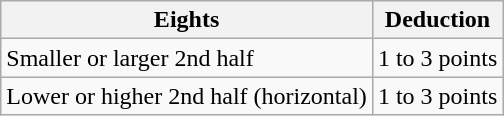<table class="wikitable">
<tr>
<th>Eights</th>
<th>Deduction</th>
</tr>
<tr>
<td>Smaller or larger 2nd half</td>
<td>1 to 3 points</td>
</tr>
<tr>
<td>Lower or higher 2nd half (horizontal)</td>
<td>1 to 3 points</td>
</tr>
</table>
